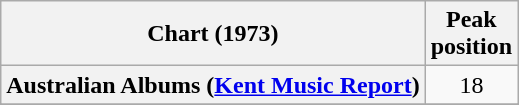<table class="wikitable sortable plainrowheaders">
<tr>
<th scope="col">Chart (1973)</th>
<th scope="col">Peak<br>position</th>
</tr>
<tr>
<th scope="row">Australian Albums (<a href='#'>Kent Music Report</a>)</th>
<td style="text-align:center;">18</td>
</tr>
<tr>
</tr>
<tr>
</tr>
</table>
